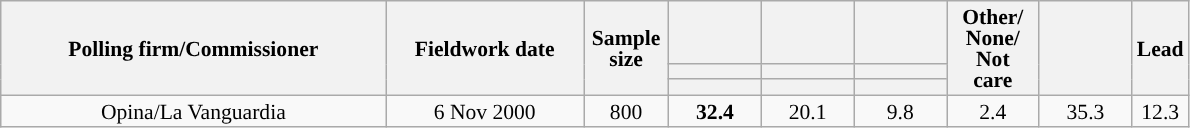<table class="wikitable collapsible collapsed" style="text-align:center; font-size:90%; line-height:14px;">
<tr style="height:42px;">
<th style="width:250px;" rowspan="3">Polling firm/Commissioner</th>
<th style="width:125px;" rowspan="3">Fieldwork date</th>
<th style="width:50px;" rowspan="3">Sample size</th>
<th style="width:55px;"></th>
<th style="width:55px;"></th>
<th style="width:55px;"></th>
<th style="width:55px;" rowspan="3">Other/<br>None/<br>Not<br>care</th>
<th style="width:55px;" rowspan="3"></th>
<th style="width:30px;" rowspan="3">Lead</th>
</tr>
<tr>
<th style="color:inherit;background:"></th>
<th style="color:inherit;background:"></th>
<th style="color:inherit;background:"></th>
</tr>
<tr>
<th></th>
<th></th>
<th></th>
</tr>
<tr>
<td>Opina/La Vanguardia</td>
<td>6 Nov 2000</td>
<td>800</td>
<td><strong>32.4</strong></td>
<td>20.1</td>
<td>9.8</td>
<td>2.4</td>
<td>35.3</td>
<td style="background:">12.3</td>
</tr>
</table>
